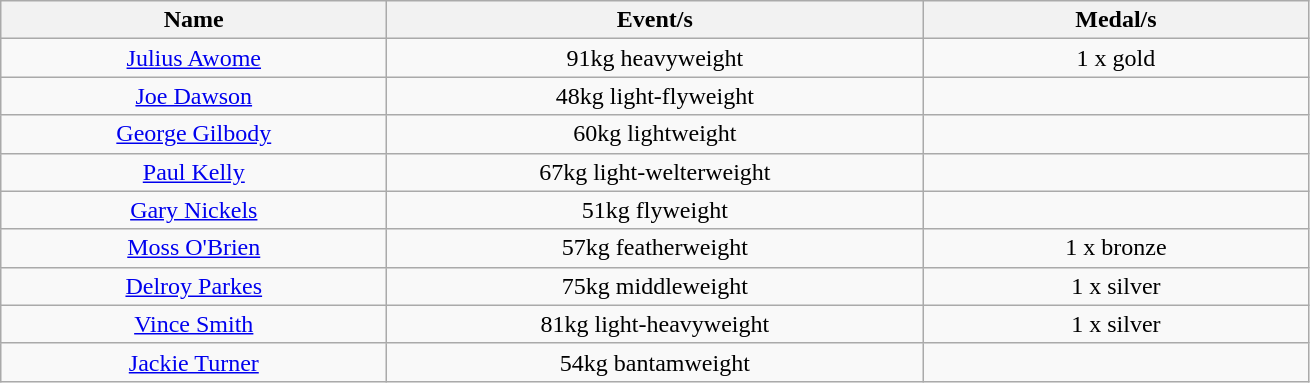<table class="wikitable" style="text-align: center">
<tr>
<th width=250>Name</th>
<th width=350>Event/s</th>
<th width=250>Medal/s</th>
</tr>
<tr>
<td><a href='#'>Julius Awome</a></td>
<td>91kg heavyweight</td>
<td>1 x gold</td>
</tr>
<tr>
<td><a href='#'>Joe Dawson</a></td>
<td>48kg light-flyweight</td>
<td></td>
</tr>
<tr>
<td><a href='#'>George Gilbody</a></td>
<td>60kg lightweight</td>
<td></td>
</tr>
<tr>
<td><a href='#'>Paul Kelly</a></td>
<td>67kg light-welterweight</td>
<td></td>
</tr>
<tr>
<td><a href='#'>Gary Nickels</a></td>
<td>51kg flyweight</td>
<td></td>
</tr>
<tr>
<td><a href='#'>Moss O'Brien</a></td>
<td>57kg featherweight</td>
<td>1 x bronze</td>
</tr>
<tr>
<td><a href='#'>Delroy Parkes</a></td>
<td>75kg middleweight</td>
<td>1 x silver</td>
</tr>
<tr>
<td><a href='#'>Vince Smith</a></td>
<td>81kg light-heavyweight</td>
<td>1 x silver</td>
</tr>
<tr>
<td><a href='#'>Jackie Turner</a></td>
<td>54kg bantamweight</td>
<td></td>
</tr>
</table>
